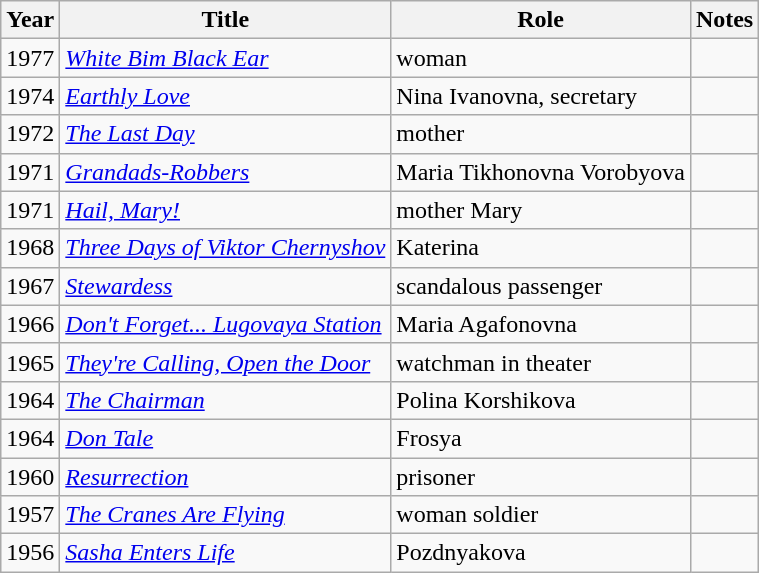<table class="wikitable sortable">
<tr>
<th>Year</th>
<th>Title</th>
<th>Role</th>
<th class="unsortable">Notes</th>
</tr>
<tr>
<td>1977</td>
<td><em><a href='#'>White Bim Black Ear</a></em></td>
<td>woman</td>
<td></td>
</tr>
<tr>
<td>1974</td>
<td><em><a href='#'>Earthly Love</a></em></td>
<td>Nina Ivanovna, secretary</td>
<td></td>
</tr>
<tr>
<td>1972</td>
<td><em><a href='#'>The Last Day</a></em></td>
<td>mother</td>
<td></td>
</tr>
<tr>
<td>1971</td>
<td><em><a href='#'>Grandads-Robbers</a></em></td>
<td>Maria Tikhonovna Vorobyovа</td>
<td></td>
</tr>
<tr>
<td>1971</td>
<td><em><a href='#'>Hail, Mary!</a></em></td>
<td>mother Mary</td>
<td></td>
</tr>
<tr>
<td>1968</td>
<td><em><a href='#'>Three Days of Viktor Chernyshov</a></em></td>
<td>Katerina</td>
<td></td>
</tr>
<tr>
<td>1967</td>
<td><em><a href='#'>Stewardess</a></em></td>
<td>scandalous passenger</td>
<td></td>
</tr>
<tr>
<td>1966</td>
<td><em><a href='#'>Don't Forget... Lugovaya Station</a></em></td>
<td>Maria Agafonovna</td>
<td></td>
</tr>
<tr>
<td>1965</td>
<td><em><a href='#'>They're Calling, Open the Door</a></em></td>
<td>watchman in theater</td>
<td></td>
</tr>
<tr>
<td>1964</td>
<td><em><a href='#'>The Chairman</a></em></td>
<td>Polina Korshikova</td>
<td></td>
</tr>
<tr>
<td>1964</td>
<td><em><a href='#'>Don Tale</a></em></td>
<td>Frosya</td>
<td></td>
</tr>
<tr>
<td>1960</td>
<td><em><a href='#'>Resurrection</a></em></td>
<td>prisoner</td>
<td></td>
</tr>
<tr>
<td>1957</td>
<td><em><a href='#'>The Cranes Are Flying </a></em></td>
<td>woman soldier</td>
<td></td>
</tr>
<tr>
<td>1956</td>
<td><em><a href='#'>Sasha Enters Life</a></em></td>
<td>Pozdnyakova</td>
<td></td>
</tr>
</table>
